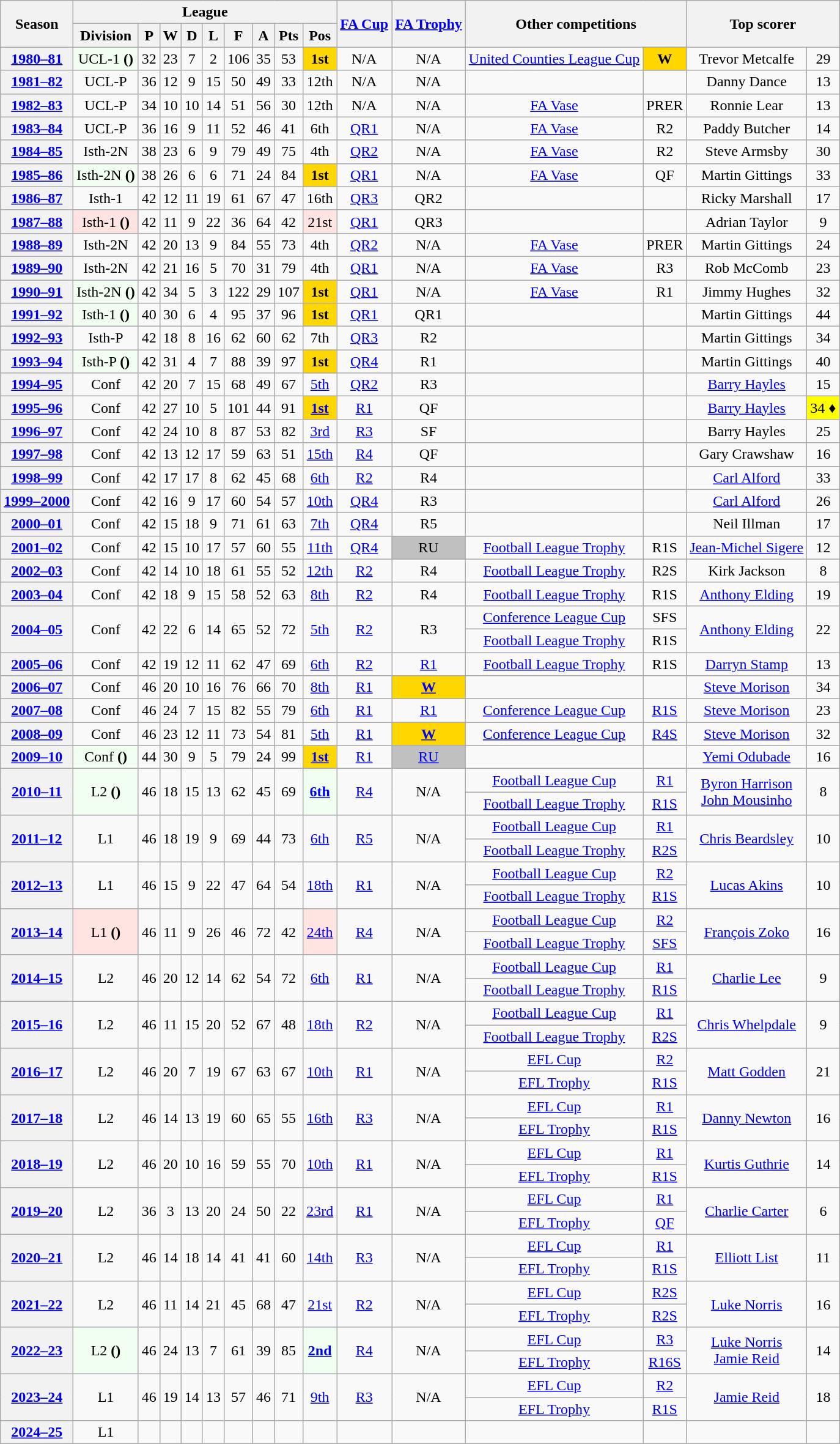<table class="wikitable" style="text-align: center">
<tr>
<th rowspan=2>Season</th>
<th colspan=9>League</th>
<th rowspan=2><a href='#'>FA Cup</a></th>
<th rowspan=2><a href='#'>FA Trophy</a></th>
<th rowspan=2 colspan=2>Other competitions</th>
<th rowspan=2 colspan=2>Top scorer</th>
</tr>
<tr>
<th>Division</th>
<th>P</th>
<th>W</th>
<th>D</th>
<th>L</th>
<th>F</th>
<th>A</th>
<th>Pts</th>
<th>Pos</th>
</tr>
<tr>
<th><a href='#'>1980–81</a></th>
<td bgcolor="Honeydew">UCL-1 <strong>()</strong></td>
<td>32</td>
<td>23</td>
<td>7</td>
<td>2</td>
<td>106</td>
<td>35</td>
<td>53</td>
<td bgcolor=Gold><strong>1st</strong></td>
<td>N/A</td>
<td>N/A</td>
<td><a href='#'>United Counties League Cup</a></td>
<td bgcolor=Gold><strong>W</strong></td>
<td>Trevor Metcalfe</td>
<td>29</td>
</tr>
<tr>
<th><a href='#'>1981–82</a></th>
<td>UCL-P</td>
<td>36</td>
<td>12</td>
<td>9</td>
<td>15</td>
<td>50</td>
<td>49</td>
<td>33</td>
<td>12th</td>
<td>N/A</td>
<td>N/A</td>
<td></td>
<td></td>
<td>Danny Dance</td>
<td>13</td>
</tr>
<tr>
<th><a href='#'>1982–83</a></th>
<td>UCL-P</td>
<td>34</td>
<td>10</td>
<td>10</td>
<td>14</td>
<td>51</td>
<td>56</td>
<td>30</td>
<td>12th</td>
<td>N/A</td>
<td>N/A</td>
<td><a href='#'>FA Vase</a></td>
<td>PRER</td>
<td>Ronnie Lear</td>
<td>13</td>
</tr>
<tr>
<th><a href='#'>1983–84</a></th>
<td>UCL-P</td>
<td>36</td>
<td>16</td>
<td>9</td>
<td>11</td>
<td>52</td>
<td>46</td>
<td>41</td>
<td>6th</td>
<td><a href='#'>QR1</a></td>
<td>N/A</td>
<td><a href='#'>FA Vase</a></td>
<td>R2</td>
<td>Paddy Butcher</td>
<td>14</td>
</tr>
<tr>
<th><a href='#'>1984–85</a></th>
<td>Isth-2N</td>
<td>38</td>
<td>23</td>
<td>6</td>
<td>9</td>
<td>79</td>
<td>49</td>
<td>75</td>
<td>4th</td>
<td><a href='#'>QR2</a></td>
<td>N/A</td>
<td><a href='#'>FA Vase</a></td>
<td>R2</td>
<td>Steve Armsby</td>
<td>30</td>
</tr>
<tr>
<th><a href='#'>1985–86</a></th>
<td bgcolor="Honeydew">Isth-2N <strong>()</strong></td>
<td>38</td>
<td>26</td>
<td>6</td>
<td>6</td>
<td>71</td>
<td>24</td>
<td>84</td>
<td bgcolor=Gold><strong>1st</strong></td>
<td><a href='#'>QR1</a></td>
<td>N/A</td>
<td><a href='#'>FA Vase</a></td>
<td>QF</td>
<td>Martin Gittings</td>
<td>33</td>
</tr>
<tr>
<th><a href='#'>1986–87</a></th>
<td>Isth-1</td>
<td>42</td>
<td>12</td>
<td>11</td>
<td>19</td>
<td>61</td>
<td>67</td>
<td>47</td>
<td>16th</td>
<td><a href='#'>QR3</a></td>
<td>QR2</td>
<td></td>
<td></td>
<td>Ricky Marshall</td>
<td>17</td>
</tr>
<tr>
<th><a href='#'>1987–88</a></th>
<td bgcolor="MistyRose">Isth-1 <strong>()</strong></td>
<td>42</td>
<td>11</td>
<td>9</td>
<td>22</td>
<td>36</td>
<td>64</td>
<td>42</td>
<td bgcolor="MistyRose">21st</td>
<td><a href='#'>QR1</a></td>
<td>QR3</td>
<td></td>
<td></td>
<td>Adrian Taylor</td>
<td>9</td>
</tr>
<tr>
<th><a href='#'>1988–89</a></th>
<td>Isth-2N</td>
<td>42</td>
<td>20</td>
<td>13</td>
<td>9</td>
<td>84</td>
<td>55</td>
<td>73</td>
<td>4th</td>
<td><a href='#'>QR2</a></td>
<td>N/A</td>
<td><a href='#'>FA Vase</a></td>
<td>PRER</td>
<td>Martin Gittings</td>
<td>24</td>
</tr>
<tr>
<th><a href='#'>1989–90</a></th>
<td>Isth-2N</td>
<td>42</td>
<td>21</td>
<td>16</td>
<td>5</td>
<td>70</td>
<td>31</td>
<td>79</td>
<td>4th</td>
<td><a href='#'>QR1</a></td>
<td>N/A</td>
<td><a href='#'>FA Vase</a></td>
<td>R3</td>
<td>Rob McComb</td>
<td>23</td>
</tr>
<tr>
<th><a href='#'>1990–91</a></th>
<td bgcolor="Honeydew">Isth-2N <strong>()</strong></td>
<td>42</td>
<td>34</td>
<td>5</td>
<td>3</td>
<td>122</td>
<td>29</td>
<td>107</td>
<td bgcolor=Gold><strong>1st</strong></td>
<td><a href='#'>QR1</a></td>
<td>N/A</td>
<td><a href='#'>FA Vase</a></td>
<td>R1</td>
<td>Jimmy Hughes</td>
<td>32</td>
</tr>
<tr>
<th><a href='#'>1991–92</a></th>
<td bgcolor="Honeydew">Isth-1 <strong>()</strong></td>
<td>40</td>
<td>30</td>
<td>6</td>
<td>4</td>
<td>95</td>
<td>37</td>
<td>96</td>
<td bgcolor=Gold><strong>1st</strong></td>
<td><a href='#'>QR1</a></td>
<td>QR1</td>
<td></td>
<td></td>
<td>Martin Gittings</td>
<td>44</td>
</tr>
<tr>
<th><a href='#'>1992–93</a></th>
<td>Isth-P</td>
<td>42</td>
<td>18</td>
<td>8</td>
<td>16</td>
<td>62</td>
<td>60</td>
<td>62</td>
<td>7th</td>
<td><a href='#'>QR3</a></td>
<td>R2</td>
<td></td>
<td></td>
<td>Martin Gittings</td>
<td>34</td>
</tr>
<tr>
<th><a href='#'>1993–94</a></th>
<td bgcolor="Honeydew">Isth-P <strong>()</strong></td>
<td>42</td>
<td>31</td>
<td>4</td>
<td>7</td>
<td>88</td>
<td>39</td>
<td>97</td>
<td bgcolor=Gold><strong>1st</strong></td>
<td><a href='#'>QR4</a></td>
<td>R1</td>
<td></td>
<td></td>
<td>Martin Gittings</td>
<td>40</td>
</tr>
<tr>
<th><a href='#'>1994–95</a></th>
<td>Conf</td>
<td>42</td>
<td>20</td>
<td>7</td>
<td>15</td>
<td>68</td>
<td>49</td>
<td>67</td>
<td><a href='#'>5th</a></td>
<td><a href='#'>QR2</a></td>
<td>R3</td>
<td></td>
<td></td>
<td><a href='#'>Barry Hayles</a></td>
<td>15</td>
</tr>
<tr>
<th><a href='#'>1995–96</a></th>
<td>Conf</td>
<td>42</td>
<td>27</td>
<td>10</td>
<td>5</td>
<td>101</td>
<td>44</td>
<td>91</td>
<td bgcolor=Gold><strong><a href='#'>1st</a></strong></td>
<td><a href='#'>R1</a></td>
<td>QF</td>
<td></td>
<td></td>
<td><a href='#'>Barry Hayles</a></td>
<td bgcolor="Yellow">34 ♦</td>
</tr>
<tr>
<th><a href='#'>1996–97</a></th>
<td>Conf</td>
<td>42</td>
<td>24</td>
<td>10</td>
<td>8</td>
<td>87</td>
<td>53</td>
<td>82</td>
<td><a href='#'>3rd</a></td>
<td><a href='#'>R3</a></td>
<td>SF</td>
<td></td>
<td></td>
<td>Barry Hayles</td>
<td>25</td>
</tr>
<tr>
<th><a href='#'>1997–98</a></th>
<td>Conf</td>
<td>42</td>
<td>13</td>
<td>12</td>
<td>17</td>
<td>59</td>
<td>63</td>
<td>51</td>
<td><a href='#'>15th</a></td>
<td><a href='#'>R4</a></td>
<td>QF</td>
<td></td>
<td></td>
<td>Gary Crawshaw</td>
<td>16</td>
</tr>
<tr>
<th><a href='#'>1998–99</a></th>
<td>Conf</td>
<td>42</td>
<td>17</td>
<td>17</td>
<td>8</td>
<td>62</td>
<td>45</td>
<td>68</td>
<td><a href='#'>6th</a></td>
<td><a href='#'>R2</a></td>
<td>R4</td>
<td></td>
<td></td>
<td><a href='#'>Carl Alford</a></td>
<td>33</td>
</tr>
<tr>
<th><a href='#'>1999–2000</a></th>
<td>Conf</td>
<td>42</td>
<td>16</td>
<td>9</td>
<td>17</td>
<td>60</td>
<td>54</td>
<td>57</td>
<td><a href='#'>10th</a></td>
<td><a href='#'>QR4</a></td>
<td>R3</td>
<td></td>
<td></td>
<td><a href='#'>Carl Alford</a></td>
<td>26</td>
</tr>
<tr>
<th><a href='#'>2000–01</a></th>
<td>Conf</td>
<td>42</td>
<td>15</td>
<td>18</td>
<td>9</td>
<td>71</td>
<td>61</td>
<td>63</td>
<td><a href='#'>7th</a></td>
<td><a href='#'>QR4</a></td>
<td>R5</td>
<td></td>
<td></td>
<td>Neil Illman</td>
<td>17</td>
</tr>
<tr>
<th><a href='#'>2001–02</a></th>
<td>Conf</td>
<td>42</td>
<td>15</td>
<td>10</td>
<td>17</td>
<td>57</td>
<td>60</td>
<td>55</td>
<td><a href='#'>11th</a></td>
<td><a href='#'>QR4</a></td>
<td bgcolor=silver>RU</td>
<td><a href='#'>Football League Trophy</a></td>
<td>R1S</td>
<td><a href='#'>Jean-Michel Sigere</a></td>
<td>12</td>
</tr>
<tr>
<th><a href='#'>2002–03</a></th>
<td>Conf</td>
<td>42</td>
<td>14</td>
<td>10</td>
<td>18</td>
<td>61</td>
<td>55</td>
<td>52</td>
<td><a href='#'>12th</a></td>
<td><a href='#'>R2</a></td>
<td>R4</td>
<td><a href='#'>Football League Trophy</a></td>
<td>R2S</td>
<td>Kirk Jackson</td>
<td>8</td>
</tr>
<tr>
<th><a href='#'>2003–04</a></th>
<td>Conf</td>
<td>42</td>
<td>18</td>
<td>9</td>
<td>15</td>
<td>58</td>
<td>52</td>
<td>63</td>
<td><a href='#'>8th</a></td>
<td><a href='#'>R2</a></td>
<td>R4</td>
<td><a href='#'>Football League Trophy</a></td>
<td>R1S</td>
<td><a href='#'>Anthony Elding</a></td>
<td>19</td>
</tr>
<tr>
<th rowspan=2><a href='#'>2004–05</a></th>
<td rowspan=2>Conf</td>
<td rowspan=2>42</td>
<td rowspan=2>22</td>
<td rowspan=2>6</td>
<td rowspan=2>14</td>
<td rowspan=2>65</td>
<td rowspan=2>52</td>
<td rowspan=2>72</td>
<td rowspan=2><a href='#'>5th</a></td>
<td rowspan=2><a href='#'>R2</a></td>
<td rowspan=2>R3</td>
<td><a href='#'>Conference League Cup</a></td>
<td>SFS</td>
<td rowspan=2><a href='#'>Anthony Elding</a></td>
<td rowspan=2>22</td>
</tr>
<tr>
<td><a href='#'>Football League Trophy</a></td>
<td>R1S</td>
</tr>
<tr>
<th><a href='#'>2005–06</a></th>
<td>Conf</td>
<td>42</td>
<td>19</td>
<td>12</td>
<td>11</td>
<td>62</td>
<td>47</td>
<td>69</td>
<td><a href='#'>6th</a></td>
<td><a href='#'>R2</a></td>
<td><a href='#'>R1</a></td>
<td><a href='#'>Football League Trophy</a></td>
<td>R1S</td>
<td><a href='#'>Darryn Stamp</a></td>
<td>13</td>
</tr>
<tr>
<th><a href='#'>2006–07</a></th>
<td>Conf</td>
<td>46</td>
<td>20</td>
<td>10</td>
<td>16</td>
<td>76</td>
<td>66</td>
<td>70</td>
<td><a href='#'>8th</a></td>
<td><a href='#'>R1</a></td>
<td bgcolor=Gold><strong><a href='#'>W</a></strong></td>
<td></td>
<td></td>
<td><a href='#'>Steve Morison</a></td>
<td>34</td>
</tr>
<tr>
<th><a href='#'>2007–08</a></th>
<td>Conf</td>
<td>46</td>
<td>24</td>
<td>7</td>
<td>15</td>
<td>82</td>
<td>55</td>
<td>79</td>
<td><a href='#'>6th</a></td>
<td><a href='#'>R1</a></td>
<td><a href='#'>R1</a></td>
<td><a href='#'>Conference League Cup</a></td>
<td><a href='#'>R1S</a></td>
<td><a href='#'>Steve Morison</a></td>
<td>23</td>
</tr>
<tr>
<th><a href='#'>2008–09</a></th>
<td>Conf</td>
<td>46</td>
<td>23</td>
<td>12</td>
<td>11</td>
<td>73</td>
<td>54</td>
<td>81</td>
<td><a href='#'>5th</a></td>
<td><a href='#'>R1</a></td>
<td bgcolor=Gold><strong><a href='#'>W</a></strong></td>
<td><a href='#'>Conference League Cup</a></td>
<td><a href='#'>R4S</a></td>
<td><a href='#'>Steve Morison</a></td>
<td>32</td>
</tr>
<tr>
<th><a href='#'>2009–10</a></th>
<td bgcolor="Honeydew">Conf <strong>()</strong></td>
<td>44</td>
<td>30</td>
<td>9</td>
<td>5</td>
<td>79</td>
<td>24</td>
<td>99</td>
<td bgcolor=Gold><strong><a href='#'>1st</a></strong></td>
<td><a href='#'>R1</a></td>
<td bgcolor=silver><a href='#'>RU</a></td>
<td></td>
<td></td>
<td><a href='#'>Yemi Odubade</a></td>
<td>16</td>
</tr>
<tr>
<th rowspan=2><a href='#'>2010–11</a></th>
<td rowspan=2 bgcolor="Honeydew">L2 <strong>()</strong></td>
<td rowspan=2>46</td>
<td rowspan=2>18</td>
<td rowspan=2>15</td>
<td rowspan=2>13</td>
<td rowspan=2>62</td>
<td rowspan=2>45</td>
<td rowspan=2>69</td>
<td rowspan=2 bgcolor="Honeydew"><strong><a href='#'>6th</a></strong></td>
<td rowspan=2><a href='#'>R4</a></td>
<td rowspan=2>N/A</td>
<td><a href='#'>Football League Cup</a></td>
<td><a href='#'>R1</a></td>
<td rowspan=2><a href='#'>Byron Harrison</a><br><a href='#'>John Mousinho</a></td>
<td rowspan=2>8</td>
</tr>
<tr>
<td><a href='#'>Football League Trophy</a></td>
<td><a href='#'>R1S</a></td>
</tr>
<tr>
<th rowspan=2><a href='#'>2011–12</a></th>
<td rowspan=2>L1</td>
<td rowspan=2>46</td>
<td rowspan=2>18</td>
<td rowspan=2>19</td>
<td rowspan=2>9</td>
<td rowspan=2>69</td>
<td rowspan=2>44</td>
<td rowspan=2>73</td>
<td rowspan=2><a href='#'>6th</a></td>
<td rowspan=2><a href='#'>R5</a></td>
<td rowspan=2>N/A</td>
<td><a href='#'>Football League Cup</a></td>
<td><a href='#'>R1</a></td>
<td rowspan=2><a href='#'>Chris Beardsley</a></td>
<td rowspan=2>10</td>
</tr>
<tr>
<td><a href='#'>Football League Trophy</a></td>
<td><a href='#'>R2S</a></td>
</tr>
<tr>
<th rowspan=2><a href='#'>2012–13</a></th>
<td rowspan=2>L1</td>
<td rowspan=2>46</td>
<td rowspan=2>15</td>
<td rowspan=2>9</td>
<td rowspan=2>22</td>
<td rowspan=2>47</td>
<td rowspan=2>64</td>
<td rowspan=2>54</td>
<td rowspan=2><a href='#'>18th</a></td>
<td rowspan=2><a href='#'>R1</a></td>
<td rowspan=2>N/A</td>
<td><a href='#'>Football League Cup</a></td>
<td><a href='#'>R2</a></td>
<td rowspan=2><a href='#'>Lucas Akins</a></td>
<td rowspan=2>10</td>
</tr>
<tr>
<td><a href='#'>Football League Trophy</a></td>
<td><a href='#'>R1S</a></td>
</tr>
<tr>
<th rowspan=2><a href='#'>2013–14</a></th>
<td rowspan=2 bgcolor="MistyRose">L1 <strong>()</strong></td>
<td rowspan=2>46</td>
<td rowspan=2>11</td>
<td rowspan=2>9</td>
<td rowspan=2>26</td>
<td rowspan=2>46</td>
<td rowspan=2>72</td>
<td rowspan=2>42</td>
<td rowspan=2 bgcolor="MistyRose"><a href='#'>24th</a></td>
<td rowspan=2><a href='#'>R4</a></td>
<td rowspan=2>N/A</td>
<td><a href='#'>Football League Cup</a></td>
<td><a href='#'>R2</a></td>
<td rowspan=2><a href='#'>François Zoko</a></td>
<td rowspan=2>16</td>
</tr>
<tr>
<td><a href='#'>Football League Trophy</a></td>
<td><a href='#'>SFS</a></td>
</tr>
<tr>
<th rowspan=2><a href='#'>2014–15</a></th>
<td rowspan=2>L2</td>
<td rowspan=2>46</td>
<td rowspan=2>20</td>
<td rowspan=2>12</td>
<td rowspan=2>14</td>
<td rowspan=2>62</td>
<td rowspan=2>54</td>
<td rowspan=2>72</td>
<td rowspan=2><a href='#'>6th</a></td>
<td rowspan=2><a href='#'>R1</a></td>
<td rowspan=2>N/A</td>
<td><a href='#'>Football League Cup</a></td>
<td><a href='#'>R1</a></td>
<td rowspan=2><a href='#'>Charlie Lee</a></td>
<td rowspan=2>9</td>
</tr>
<tr>
<td><a href='#'>Football League Trophy</a></td>
<td><a href='#'>R1S</a></td>
</tr>
<tr>
<th rowspan=2><a href='#'>2015–16</a></th>
<td rowspan=2>L2</td>
<td rowspan=2>46</td>
<td rowspan=2>11</td>
<td rowspan=2>15</td>
<td rowspan=2>20</td>
<td rowspan=2>52</td>
<td rowspan=2>67</td>
<td rowspan=2>48</td>
<td rowspan=2><a href='#'>18th</a></td>
<td rowspan=2><a href='#'>R2</a></td>
<td rowspan=2>N/A</td>
<td><a href='#'>Football League Cup</a></td>
<td><a href='#'>R1</a></td>
<td rowspan=2><a href='#'>Chris Whelpdale</a></td>
<td rowspan=2>9</td>
</tr>
<tr>
<td><a href='#'>Football League Trophy</a></td>
<td><a href='#'>R2S</a></td>
</tr>
<tr>
<th rowspan=2><a href='#'>2016–17</a></th>
<td rowspan=2>L2</td>
<td rowspan=2>46</td>
<td rowspan=2>20</td>
<td rowspan=2>7</td>
<td rowspan=2>19</td>
<td rowspan=2>67</td>
<td rowspan=2>63</td>
<td rowspan=2>67</td>
<td rowspan=2><a href='#'>10th</a></td>
<td rowspan=2><a href='#'>R1</a></td>
<td rowspan=2>N/A</td>
<td><a href='#'>EFL Cup</a></td>
<td><a href='#'>R2</a></td>
<td rowspan=2><a href='#'>Matt Godden</a></td>
<td rowspan=2>21</td>
</tr>
<tr>
<td><a href='#'>EFL Trophy</a></td>
<td><a href='#'>R1S</a></td>
</tr>
<tr>
<th rowspan=2><a href='#'>2017–18</a></th>
<td rowspan=2>L2</td>
<td rowspan=2>46</td>
<td rowspan=2>14</td>
<td rowspan=2>13</td>
<td rowspan=2>19</td>
<td rowspan=2>60</td>
<td rowspan=2>65</td>
<td rowspan=2>55</td>
<td rowspan=2><a href='#'>16th</a></td>
<td rowspan=2><a href='#'>R3</a></td>
<td rowspan=2>N/A</td>
<td><a href='#'>EFL Cup</a></td>
<td><a href='#'>R1</a></td>
<td rowspan=2><a href='#'>Danny Newton</a></td>
<td rowspan=2>16</td>
</tr>
<tr>
<td><a href='#'>EFL Trophy</a></td>
<td><a href='#'>R1S</a></td>
</tr>
<tr>
<th rowspan=2><a href='#'>2018–19</a></th>
<td rowspan=2>L2</td>
<td rowspan=2>46</td>
<td rowspan=2>20</td>
<td rowspan=2>10</td>
<td rowspan=2>16</td>
<td rowspan=2>59</td>
<td rowspan=2>55</td>
<td rowspan=2>70</td>
<td rowspan=2><a href='#'>10th</a></td>
<td rowspan=2><a href='#'>R1</a></td>
<td rowspan=2>N/A</td>
<td><a href='#'>EFL Cup</a></td>
<td><a href='#'>R1</a></td>
<td rowspan=2><a href='#'>Kurtis Guthrie</a></td>
<td rowspan=2>14</td>
</tr>
<tr>
<td><a href='#'>EFL Trophy</a></td>
<td><a href='#'>R1S</a></td>
</tr>
<tr>
<th rowspan=2><a href='#'>2019–20</a></th>
<td rowspan=2>L2</td>
<td rowspan=2>36</td>
<td rowspan=2>3</td>
<td rowspan=2>13</td>
<td rowspan=2>20</td>
<td rowspan=2>24</td>
<td rowspan=2>50</td>
<td rowspan=2>22</td>
<td rowspan=2><a href='#'>23rd</a></td>
<td rowspan=2><a href='#'>R1</a></td>
<td rowspan=2>N/A</td>
<td><a href='#'>EFL Cup</a></td>
<td><a href='#'>R1</a></td>
<td rowspan=2><a href='#'>Charlie Carter</a></td>
<td rowspan=2>6</td>
</tr>
<tr>
<td><a href='#'>EFL Trophy</a></td>
<td><a href='#'>QF</a></td>
</tr>
<tr>
<th rowspan=2><a href='#'>2020–21</a></th>
<td rowspan=2>L2</td>
<td rowspan=2>46</td>
<td rowspan=2>14</td>
<td rowspan=2>18</td>
<td rowspan=2>14</td>
<td rowspan=2>41</td>
<td rowspan=2>41</td>
<td rowspan=2>60</td>
<td rowspan=2><a href='#'>14th</a></td>
<td rowspan=2><a href='#'>R3</a></td>
<td rowspan=2>N/A</td>
<td><a href='#'>EFL Cup</a></td>
<td><a href='#'>R1</a></td>
<td rowspan=2><a href='#'>Elliott List</a></td>
<td rowspan=2>11</td>
</tr>
<tr>
<td><a href='#'>EFL Trophy</a></td>
<td><a href='#'>R1S</a></td>
</tr>
<tr>
<th rowspan=2><a href='#'>2021–22</a></th>
<td rowspan=2>L2</td>
<td rowspan=2>46</td>
<td rowspan=2>11</td>
<td rowspan=2>14</td>
<td rowspan=2>21</td>
<td rowspan=2>45</td>
<td rowspan=2>68</td>
<td rowspan=2>47</td>
<td rowspan=2><a href='#'>21st</a></td>
<td rowspan=2><a href='#'>R2</a></td>
<td rowspan=2>N/A</td>
<td><a href='#'>EFL Cup</a></td>
<td><a href='#'>R2S</a></td>
<td rowspan=2><a href='#'>Luke Norris</a></td>
<td rowspan=2>16</td>
</tr>
<tr>
<td><a href='#'>EFL Trophy</a></td>
<td><a href='#'>R2S</a></td>
</tr>
<tr>
<th rowspan=2><a href='#'>2022–23</a></th>
<td rowspan=2 bgcolor="Honeydew">L2 <strong>()</strong></td>
<td rowspan=2>46</td>
<td rowspan=2>24</td>
<td rowspan=2>13</td>
<td rowspan=2>7</td>
<td rowspan=2>61</td>
<td rowspan=2>39</td>
<td rowspan=2>85</td>
<td rowspan=2 bgcolor="Honeydew"><strong><a href='#'>2nd</a></strong></td>
<td rowspan=2><a href='#'>R4</a></td>
<td rowspan=2>N/A</td>
<td><a href='#'>EFL Cup</a></td>
<td><a href='#'>R3</a></td>
<td rowspan=2><a href='#'>Luke Norris</a><br><a href='#'>Jamie Reid</a></td>
<td rowspan=2>14</td>
</tr>
<tr>
<td><a href='#'>EFL Trophy</a></td>
<td><a href='#'>R16S</a></td>
</tr>
<tr>
<th rowspan=2><a href='#'>2023–24</a></th>
<td rowspan=2>L1</td>
<td rowspan=2>46</td>
<td rowspan=2>19</td>
<td rowspan=2>14</td>
<td rowspan=2>13</td>
<td rowspan=2>57</td>
<td rowspan=2>46</td>
<td rowspan=2>71</td>
<td rowspan=2><a href='#'>9th</a></td>
<td rowspan=2><a href='#'>R3</a></td>
<td rowspan=2>N/A</td>
<td><a href='#'>EFL Cup</a></td>
<td><a href='#'>R2</a></td>
<td rowspan=2><a href='#'>Jamie Reid</a></td>
<td rowspan=2>18</td>
</tr>
<tr>
<td><a href='#'>EFL Trophy</a></td>
<td><a href='#'>R1S</a></td>
</tr>
<tr>
<th><a href='#'>2024–25</a></th>
<td>L1</td>
<td></td>
<td></td>
<td></td>
<td></td>
<td></td>
<td></td>
<td></td>
<td></td>
<td></td>
<td></td>
<td></td>
<td></td>
<td></td>
<td></td>
</tr>
</table>
